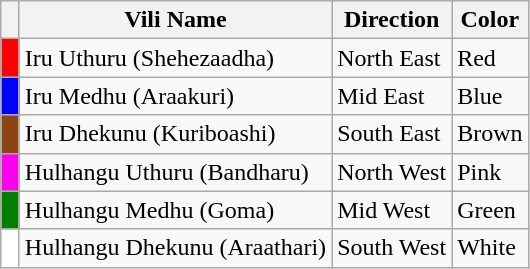<table class="wikitable">
<tr>
<th Style="width:5px; background-color;"></th>
<th>Vili Name</th>
<th>Direction</th>
<th>Color</th>
</tr>
<tr>
<th Style="width:5px; background-color:#FF0000;"></th>
<td>Iru Uthuru (Shehezaadha)</td>
<td>North East</td>
<td>Red</td>
</tr>
<tr>
<th Style="width:5px; background-color:#0000FF;"></th>
<td>Iru Medhu (Araakuri)</td>
<td>Mid East</td>
<td>Blue</td>
</tr>
<tr>
<th Style="width:5px; background-color:#8B4513;"></th>
<td>Iru Dhekunu (Kuriboashi)</td>
<td>South East</td>
<td>Brown</td>
</tr>
<tr>
<th Style="width:5px; background-color:#ff00ec;"></th>
<td>Hulhangu Uthuru (Bandharu)</td>
<td>North West</td>
<td>Pink</td>
</tr>
<tr>
<th Style="width:5px; background-color:#008000;"></th>
<td>Hulhangu Medhu (Goma)</td>
<td>Mid West</td>
<td>Green</td>
</tr>
<tr>
<th Style="width:5px; background-color:#FFFFFF;"></th>
<td>Hulhangu Dhekunu (Araathari)</td>
<td>South West</td>
<td>White</td>
</tr>
</table>
